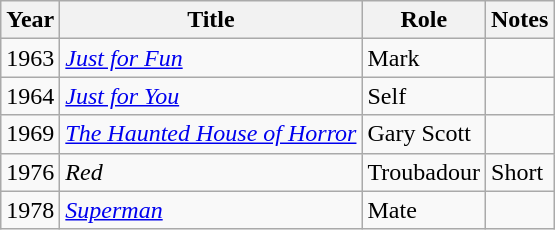<table class="wikitable">
<tr>
<th>Year</th>
<th>Title</th>
<th>Role</th>
<th>Notes</th>
</tr>
<tr>
<td>1963</td>
<td><em><a href='#'>Just for Fun</a></em></td>
<td>Mark</td>
<td></td>
</tr>
<tr>
<td>1964</td>
<td><em><a href='#'>Just for You</a></em></td>
<td>Self</td>
<td></td>
</tr>
<tr>
<td>1969</td>
<td><em><a href='#'>The Haunted House of Horror</a></em></td>
<td>Gary Scott</td>
<td></td>
</tr>
<tr>
<td>1976</td>
<td><em>Red</em></td>
<td>Troubadour</td>
<td>Short</td>
</tr>
<tr>
<td>1978</td>
<td><em><a href='#'>Superman</a></em></td>
<td>Mate</td>
<td></td>
</tr>
</table>
